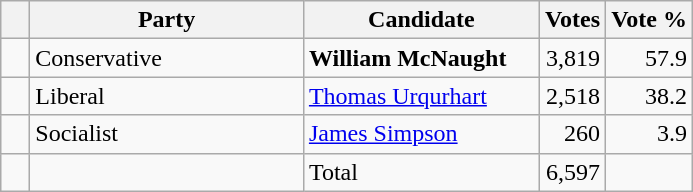<table class="wikitable">
<tr>
<th></th>
<th scope="col" width="175">Party</th>
<th scope="col" width="150">Candidate</th>
<th>Votes</th>
<th>Vote %</th>
</tr>
<tr>
<td>   </td>
<td>Conservative</td>
<td><strong>William McNaught</strong></td>
<td align=right>3,819</td>
<td align=right>57.9</td>
</tr>
<tr>
<td>   </td>
<td>Liberal</td>
<td><a href='#'>Thomas Urqurhart</a></td>
<td align=right>2,518</td>
<td align=right>38.2</td>
</tr>
<tr>
<td>   </td>
<td>Socialist</td>
<td><a href='#'>James Simpson</a></td>
<td align=right>260</td>
<td align=right>3.9</td>
</tr>
<tr>
<td></td>
<td></td>
<td>Total</td>
<td align=right>6,597</td>
<td></td>
</tr>
</table>
